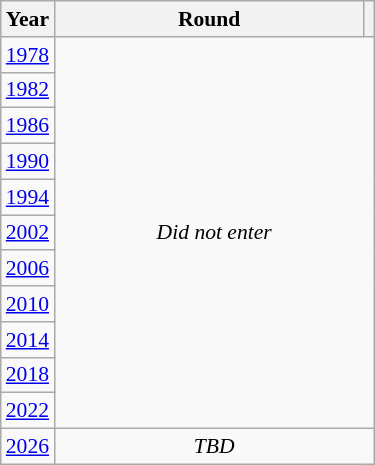<table class="wikitable" style="text-align: center; font-size:90%">
<tr>
<th>Year</th>
<th style="width:200px">Round</th>
<th></th>
</tr>
<tr>
<td><a href='#'>1978</a></td>
<td colspan="2" rowspan="11"><em>Did not enter</em></td>
</tr>
<tr>
<td><a href='#'>1982</a></td>
</tr>
<tr>
<td><a href='#'>1986</a></td>
</tr>
<tr>
<td><a href='#'>1990</a></td>
</tr>
<tr>
<td><a href='#'>1994</a></td>
</tr>
<tr>
<td><a href='#'>2002</a></td>
</tr>
<tr>
<td><a href='#'>2006</a></td>
</tr>
<tr>
<td><a href='#'>2010</a></td>
</tr>
<tr>
<td><a href='#'>2014</a></td>
</tr>
<tr>
<td><a href='#'>2018</a></td>
</tr>
<tr>
<td><a href='#'>2022</a></td>
</tr>
<tr>
<td><a href='#'>2026</a></td>
<td colspan="2"><em>TBD</em></td>
</tr>
</table>
